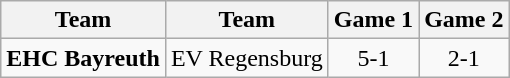<table class="wikitable">
<tr>
<th>Team</th>
<th>Team</th>
<th>Game 1</th>
<th>Game 2</th>
</tr>
<tr>
<td><strong>EHC Bayreuth</strong></td>
<td>EV Regensburg</td>
<td align="center">5-1</td>
<td align="center">2-1</td>
</tr>
</table>
